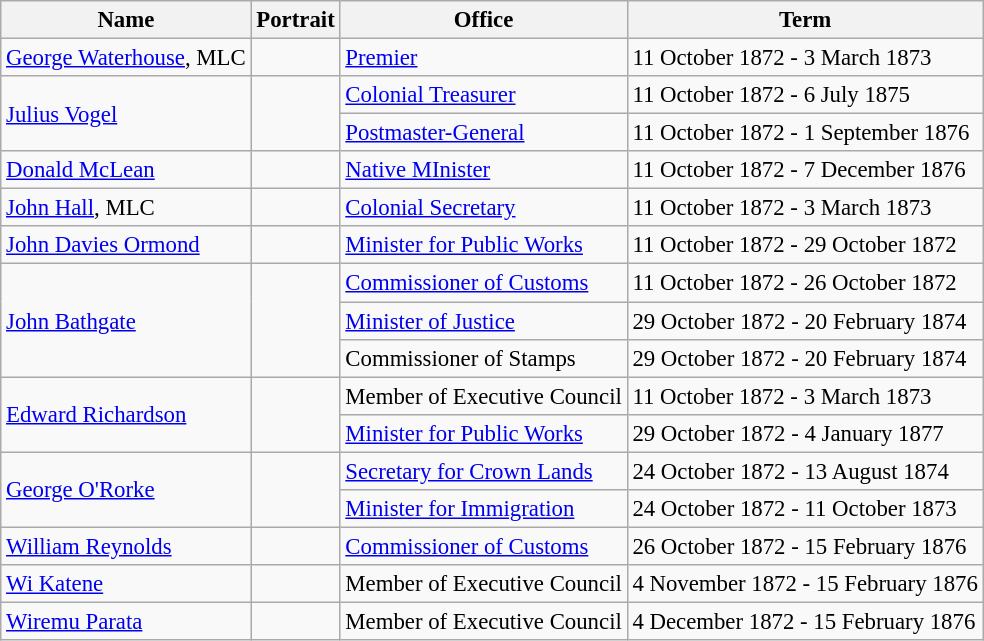<table class="wikitable" style="font-size: 95%;">
<tr>
<th>Name</th>
<th>Portrait</th>
<th>Office</th>
<th>Term</th>
</tr>
<tr>
<td><a href='#'>George Waterhouse</a>, MLC</td>
<td></td>
<td><a href='#'>Premier</a></td>
<td>11 October 1872 - 3 March 1873</td>
</tr>
<tr>
<td rowspan="2"><a href='#'>Julius Vogel</a></td>
<td rowspan="2"></td>
<td><a href='#'>Colonial Treasurer</a></td>
<td>11 October 1872 - 6 July 1875</td>
</tr>
<tr>
<td><a href='#'>Postmaster-General</a></td>
<td>11 October 1872 - 1 September 1876</td>
</tr>
<tr>
<td><a href='#'>Donald McLean</a></td>
<td></td>
<td><a href='#'>Native MInister</a></td>
<td>11 October 1872 - 7 December 1876</td>
</tr>
<tr>
<td><a href='#'>John Hall</a>, MLC</td>
<td></td>
<td><a href='#'>Colonial Secretary</a></td>
<td>11 October 1872 - 3 March 1873</td>
</tr>
<tr>
<td><a href='#'>John Davies Ormond</a></td>
<td></td>
<td><a href='#'>Minister for Public Works</a></td>
<td>11 October 1872 - 29 October 1872</td>
</tr>
<tr>
<td rowspan="3"><a href='#'>John Bathgate</a></td>
<td rowspan="3"></td>
<td><a href='#'>Commissioner of Customs</a></td>
<td>11 October 1872 - 26 October 1872</td>
</tr>
<tr>
<td><a href='#'>Minister of Justice</a></td>
<td>29 October 1872 - 20 February 1874</td>
</tr>
<tr>
<td>Commissioner of Stamps</td>
<td>29 October 1872 - 20 February 1874</td>
</tr>
<tr>
<td rowspan="2"><a href='#'>Edward Richardson</a></td>
<td rowspan="2"></td>
<td>Member of Executive Council</td>
<td>11 October 1872 - 3 March 1873</td>
</tr>
<tr>
<td><a href='#'>Minister for Public Works</a></td>
<td>29 October 1872 - 4 January 1877</td>
</tr>
<tr>
<td rowspan="2"><a href='#'>George O'Rorke</a></td>
<td rowspan="2"></td>
<td><a href='#'>Secretary for Crown Lands</a></td>
<td>24 October 1872 - 13 August 1874</td>
</tr>
<tr>
<td><a href='#'>Minister for Immigration</a></td>
<td>24 October 1872 - 11 October 1873</td>
</tr>
<tr>
<td><a href='#'>William Reynolds</a></td>
<td></td>
<td><a href='#'>Commissioner of Customs</a></td>
<td>26 October 1872 - 15 February 1876</td>
</tr>
<tr>
<td><a href='#'>Wi Katene</a></td>
<td></td>
<td>Member of Executive Council</td>
<td>4 November 1872 - 15 February 1876</td>
</tr>
<tr>
<td><a href='#'>Wiremu Parata</a></td>
<td></td>
<td>Member of Executive Council</td>
<td>4 December 1872 - 15 February 1876</td>
</tr>
</table>
